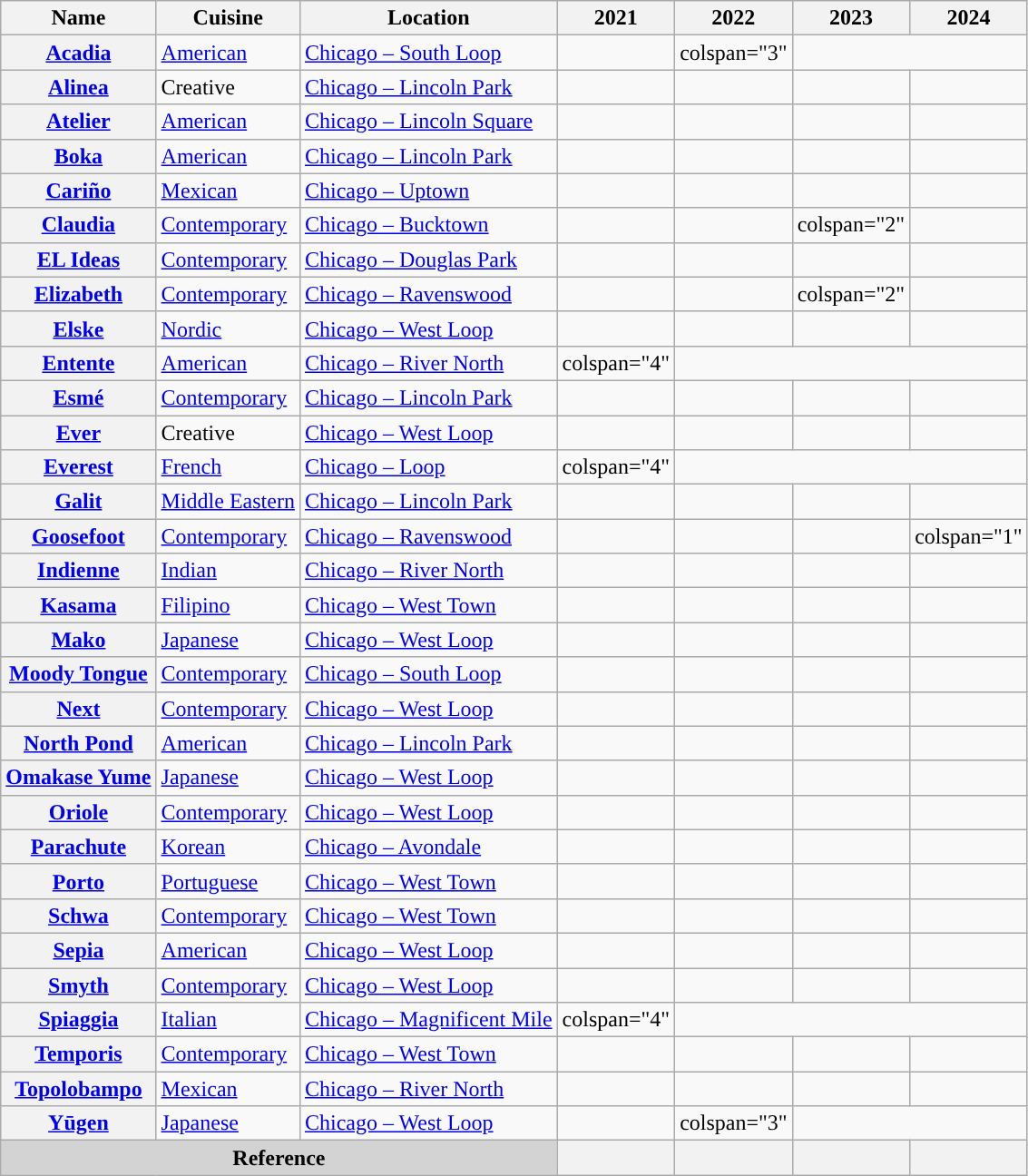<table class="wikitable sortable plainrowheaders" style="text-align:left;"">
<tr>
<th scope="col">Name</th>
<th scope="col">Cuisine</th>
<th scope="col">Location</th>
<th scope="col">2021</th>
<th scope="col">2022</th>
<th scope="col">2023</th>
<th scope="col">2024</th>
</tr>
<tr>
<th scope="row"><a href='#'>Acadia</a></th>
<td><a href='#'>American</a></td>
<td><a href='#'>Chicago – South Loop</a></td>
<td></td>
<td>colspan="3" </td>
</tr>
<tr>
<th scope="row"><a href='#'>Alinea</a></th>
<td>Creative</td>
<td><a href='#'>Chicago – Lincoln Park</a></td>
<td></td>
<td></td>
<td></td>
<td></td>
</tr>
<tr>
<th scope="row"><a href='#'>Atelier</a></th>
<td><a href='#'>American</a></td>
<td><a href='#'>Chicago – Lincoln Square</a></td>
<td></td>
<td></td>
<td></td>
<td></td>
</tr>
<tr>
<th scope="row"><a href='#'>Boka</a></th>
<td><a href='#'>American</a></td>
<td><a href='#'>Chicago – Lincoln Park</a></td>
<td></td>
<td></td>
<td></td>
<td></td>
</tr>
<tr>
<th scope="row"><a href='#'>Cariño</a></th>
<td><a href='#'>Mexican</a></td>
<td><a href='#'>Chicago – Uptown</a></td>
<td></td>
<td></td>
<td></td>
<td></td>
</tr>
<tr>
<th scope="row"><a href='#'>Claudia</a></th>
<td><a href='#'>Contemporary</a></td>
<td><a href='#'>Chicago – Bucktown</a></td>
<td></td>
<td></td>
<td>colspan="2" </td>
</tr>
<tr>
<th scope="row"><a href='#'>EL Ideas</a></th>
<td><a href='#'>Contemporary</a></td>
<td><a href='#'>Chicago – Douglas Park</a></td>
<td></td>
<td></td>
<td></td>
<td></td>
</tr>
<tr>
<th scope="row"><a href='#'>Elizabeth</a></th>
<td><a href='#'>Contemporary</a></td>
<td><a href='#'>Chicago – Ravenswood</a></td>
<td></td>
<td></td>
<td>colspan="2" </td>
</tr>
<tr>
<th scope="row"><a href='#'>Elske</a></th>
<td><a href='#'>Nordic</a></td>
<td><a href='#'>Chicago – West Loop</a></td>
<td></td>
<td></td>
<td></td>
<td></td>
</tr>
<tr>
<th scope="row"><a href='#'>Entente</a></th>
<td><a href='#'>American</a></td>
<td><a href='#'>Chicago – River North</a></td>
<td>colspan="4" </td>
</tr>
<tr>
<th scope="row"><a href='#'>Esmé</a></th>
<td><a href='#'>Contemporary</a></td>
<td><a href='#'>Chicago – Lincoln Park</a></td>
<td></td>
<td></td>
<td></td>
<td></td>
</tr>
<tr>
<th scope="row"><a href='#'>Ever</a></th>
<td>Creative</td>
<td><a href='#'>Chicago – West Loop</a></td>
<td></td>
<td></td>
<td></td>
<td></td>
</tr>
<tr>
<th scope="row"><a href='#'>Everest</a></th>
<td><a href='#'>French</a></td>
<td><a href='#'>Chicago – Loop</a></td>
<td>colspan="4" </td>
</tr>
<tr>
<th scope="row"><a href='#'>Galit</a></th>
<td><a href='#'>Middle Eastern</a></td>
<td><a href='#'>Chicago – Lincoln Park</a></td>
<td></td>
<td></td>
<td></td>
<td></td>
</tr>
<tr>
<th scope="row"><a href='#'>Goosefoot</a></th>
<td><a href='#'>Contemporary</a></td>
<td><a href='#'>Chicago – Ravenswood</a></td>
<td></td>
<td></td>
<td></td>
<td>colspan="1"  </td>
</tr>
<tr>
<th scope="row"><a href='#'>Indienne</a></th>
<td><a href='#'>Indian</a></td>
<td><a href='#'>Chicago – River North</a></td>
<td></td>
<td></td>
<td></td>
<td></td>
</tr>
<tr>
<th scope="row"><a href='#'>Kasama</a></th>
<td><a href='#'>Filipino</a></td>
<td><a href='#'>Chicago – West Town</a></td>
<td></td>
<td></td>
<td></td>
<td></td>
</tr>
<tr>
<th scope="row"><a href='#'>Mako</a></th>
<td><a href='#'>Japanese</a></td>
<td><a href='#'>Chicago – West Loop</a></td>
<td></td>
<td></td>
<td></td>
<td></td>
</tr>
<tr>
<th scope="row"><a href='#'>Moody Tongue</a></th>
<td><a href='#'>Contemporary</a></td>
<td><a href='#'>Chicago – South Loop</a></td>
<td></td>
<td></td>
<td></td>
<td></td>
</tr>
<tr>
<th scope="row"><a href='#'>Next</a></th>
<td><a href='#'>Contemporary</a></td>
<td><a href='#'>Chicago – West Loop</a></td>
<td></td>
<td></td>
<td></td>
<td></td>
</tr>
<tr>
<th scope="row"><a href='#'>North Pond</a></th>
<td><a href='#'>American</a></td>
<td><a href='#'>Chicago – Lincoln Park</a></td>
<td></td>
<td></td>
<td></td>
<td></td>
</tr>
<tr>
<th scope="row"><a href='#'>Omakase Yume</a></th>
<td><a href='#'>Japanese</a></td>
<td><a href='#'>Chicago – West Loop</a></td>
<td></td>
<td></td>
<td></td>
<td></td>
</tr>
<tr>
<th scope="row"><a href='#'>Oriole</a></th>
<td><a href='#'>Contemporary</a></td>
<td><a href='#'>Chicago – West Loop</a></td>
<td></td>
<td></td>
<td></td>
<td></td>
</tr>
<tr>
<th scope="row"><a href='#'>Parachute</a></th>
<td><a href='#'>Korean</a></td>
<td><a href='#'>Chicago – Avondale</a></td>
<td></td>
<td></td>
<td></td>
<td></td>
</tr>
<tr>
<th scope="row"><a href='#'>Porto</a></th>
<td><a href='#'>Portuguese</a></td>
<td><a href='#'>Chicago – West Town</a></td>
<td></td>
<td></td>
<td></td>
<td></td>
</tr>
<tr>
<th scope="row"><a href='#'>Schwa</a></th>
<td><a href='#'>Contemporary</a></td>
<td><a href='#'>Chicago – West Town</a></td>
<td></td>
<td></td>
<td></td>
<td></td>
</tr>
<tr>
<th scope="row"><a href='#'>Sepia</a></th>
<td><a href='#'>American</a></td>
<td><a href='#'>Chicago – West Loop</a></td>
<td></td>
<td></td>
<td></td>
<td></td>
</tr>
<tr>
<th scope="row"><a href='#'>Smyth</a></th>
<td><a href='#'>Contemporary</a></td>
<td><a href='#'>Chicago – West Loop</a></td>
<td></td>
<td></td>
<td></td>
<td></td>
</tr>
<tr>
<th scope="row"><a href='#'>Spiaggia</a></th>
<td><a href='#'>Italian</a></td>
<td><a href='#'>Chicago – Magnificent Mile</a></td>
<td>colspan="4" </td>
</tr>
<tr>
<th scope="row"><a href='#'>Temporis</a></th>
<td><a href='#'>Contemporary</a></td>
<td><a href='#'>Chicago – West Town</a></td>
<td></td>
<td></td>
<td></td>
<td></td>
</tr>
<tr>
<th scope="row"><a href='#'>Topolobampo</a></th>
<td><a href='#'>Mexican</a></td>
<td><a href='#'>Chicago – River North</a></td>
<td></td>
<td></td>
<td></td>
<td></td>
</tr>
<tr>
<th scope="row"><a href='#'>Yūgen</a></th>
<td><a href='#'>Japanese</a></td>
<td><a href='#'>Chicago – West Loop</a></td>
<td></td>
<td>colspan="3" </td>
</tr>
<tr>
<th colspan="3" style="text-align: center;background: lightgray;">Reference</th>
<th></th>
<th></th>
<th></th>
<th></th>
</tr>
</table>
